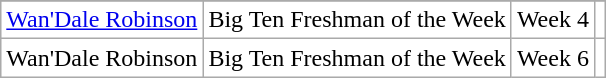<table class="wikitable sortable sortable" style="text-align: center">
<tr align=center>
</tr>
<tr>
<td style="background:white"><a href='#'>Wan'Dale Robinson</a></td>
<td style="background:white">Big Ten Freshman of the Week</td>
<td style="background:white">Week 4</td>
<td style="background:white"></td>
</tr>
<tr>
<td style="background:white">Wan'Dale Robinson</td>
<td style="background:white">Big Ten Freshman of the Week</td>
<td style="background:white">Week 6</td>
<td style="background:white"></td>
</tr>
</table>
